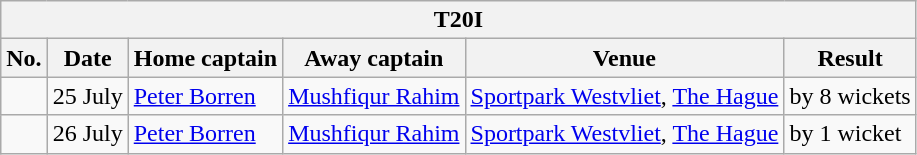<table class="wikitable">
<tr>
<th colspan="9">T20I</th>
</tr>
<tr>
<th>No.</th>
<th>Date</th>
<th>Home captain</th>
<th>Away captain</th>
<th>Venue</th>
<th>Result</th>
</tr>
<tr>
<td></td>
<td>25 July</td>
<td><a href='#'>Peter Borren</a></td>
<td><a href='#'>Mushfiqur Rahim</a></td>
<td><a href='#'>Sportpark Westvliet</a>, <a href='#'>The Hague</a></td>
<td> by 8 wickets</td>
</tr>
<tr>
<td></td>
<td>26 July</td>
<td><a href='#'>Peter Borren</a></td>
<td><a href='#'>Mushfiqur Rahim</a></td>
<td><a href='#'>Sportpark Westvliet</a>, <a href='#'>The Hague</a></td>
<td> by 1 wicket</td>
</tr>
</table>
